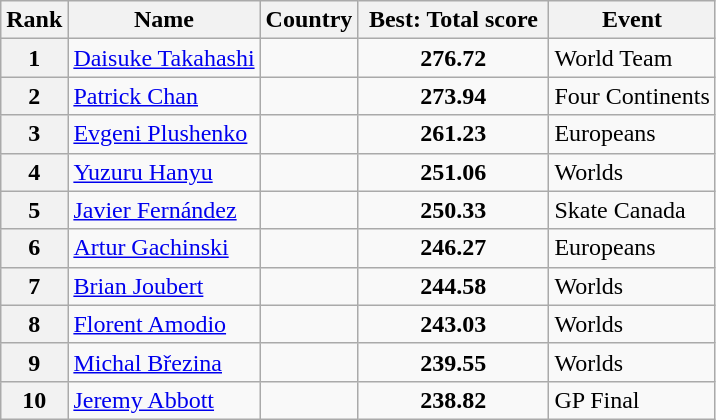<table class="wikitable sortable">
<tr>
<th>Rank</th>
<th>Name</th>
<th>Country</th>
<th width=120px>Best: Total score</th>
<th>Event</th>
</tr>
<tr>
<th>1</th>
<td><a href='#'>Daisuke Takahashi</a></td>
<td align=center></td>
<td align=center><strong>276.72</strong></td>
<td>World Team</td>
</tr>
<tr>
<th>2</th>
<td><a href='#'>Patrick Chan</a></td>
<td align=center></td>
<td align=center><strong>273.94</strong></td>
<td>Four Continents</td>
</tr>
<tr>
<th>3</th>
<td><a href='#'>Evgeni Plushenko</a></td>
<td align=center></td>
<td align=center><strong>261.23</strong></td>
<td>Europeans</td>
</tr>
<tr>
<th>4</th>
<td><a href='#'>Yuzuru Hanyu</a></td>
<td align=center></td>
<td align=center><strong>251.06</strong></td>
<td>Worlds</td>
</tr>
<tr>
<th>5</th>
<td><a href='#'>Javier Fernández</a></td>
<td align=center></td>
<td align=center><strong>250.33</strong></td>
<td>Skate Canada</td>
</tr>
<tr>
<th>6</th>
<td><a href='#'>Artur Gachinski</a></td>
<td align=center></td>
<td align=center><strong>246.27</strong></td>
<td>Europeans</td>
</tr>
<tr>
<th>7</th>
<td><a href='#'>Brian Joubert</a></td>
<td align=center></td>
<td align=center><strong>244.58</strong></td>
<td>Worlds</td>
</tr>
<tr>
<th>8</th>
<td><a href='#'>Florent Amodio</a></td>
<td align=center></td>
<td align=center><strong>243.03</strong></td>
<td>Worlds</td>
</tr>
<tr>
<th>9</th>
<td><a href='#'>Michal Březina</a></td>
<td align=center></td>
<td align=center><strong>239.55</strong></td>
<td>Worlds</td>
</tr>
<tr>
<th>10</th>
<td><a href='#'>Jeremy Abbott</a></td>
<td align=center></td>
<td align=center><strong>238.82</strong></td>
<td>GP Final</td>
</tr>
</table>
